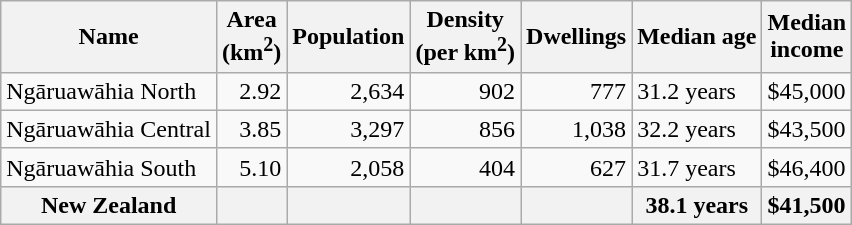<table class="wikitable">
<tr>
<th>Name</th>
<th>Area<br>(km<sup>2</sup>)</th>
<th>Population</th>
<th>Density<br>(per km<sup>2</sup>)</th>
<th>Dwellings</th>
<th>Median age</th>
<th>Median<br>income</th>
</tr>
<tr>
<td>Ngāruawāhia North</td>
<td style="text-align:right;">2.92</td>
<td style="text-align:right;">2,634</td>
<td style="text-align:right;">902</td>
<td style="text-align:right;">777</td>
<td>31.2 years</td>
<td>$45,000</td>
</tr>
<tr>
<td>Ngāruawāhia Central</td>
<td style="text-align:right;">3.85</td>
<td style="text-align:right;">3,297</td>
<td style="text-align:right;">856</td>
<td style="text-align:right;">1,038</td>
<td>32.2 years</td>
<td>$43,500</td>
</tr>
<tr>
<td>Ngāruawāhia South</td>
<td style="text-align:right;">5.10</td>
<td style="text-align:right;">2,058</td>
<td style="text-align:right;">404</td>
<td style="text-align:right;">627</td>
<td>31.7 years</td>
<td>$46,400</td>
</tr>
<tr>
<th>New Zealand</th>
<th></th>
<th></th>
<th></th>
<th></th>
<th>38.1 years</th>
<th style="text-align:left;">$41,500</th>
</tr>
</table>
